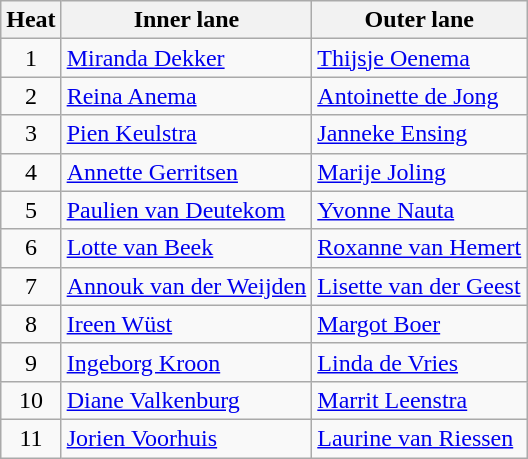<table class="wikitable">
<tr>
<th>Heat</th>
<th>Inner lane</th>
<th>Outer lane</th>
</tr>
<tr>
<td align="center">1</td>
<td><a href='#'>Miranda Dekker</a></td>
<td><a href='#'>Thijsje Oenema</a></td>
</tr>
<tr>
<td align="center">2</td>
<td><a href='#'>Reina Anema</a></td>
<td><a href='#'>Antoinette de Jong</a></td>
</tr>
<tr>
<td align="center">3</td>
<td><a href='#'>Pien Keulstra</a></td>
<td><a href='#'>Janneke Ensing</a></td>
</tr>
<tr>
<td align="center">4</td>
<td><a href='#'>Annette Gerritsen</a></td>
<td><a href='#'>Marije Joling</a></td>
</tr>
<tr>
<td align="center">5</td>
<td><a href='#'>Paulien van Deutekom</a></td>
<td><a href='#'>Yvonne Nauta</a></td>
</tr>
<tr>
<td align="center">6</td>
<td><a href='#'>Lotte van Beek</a></td>
<td><a href='#'>Roxanne van Hemert</a></td>
</tr>
<tr>
<td align="center">7</td>
<td><a href='#'>Annouk van der Weijden</a></td>
<td><a href='#'>Lisette van der Geest</a></td>
</tr>
<tr>
<td align="center">8</td>
<td><a href='#'>Ireen Wüst</a></td>
<td><a href='#'>Margot Boer</a></td>
</tr>
<tr>
<td align="center">9</td>
<td><a href='#'>Ingeborg Kroon</a></td>
<td><a href='#'>Linda de Vries</a></td>
</tr>
<tr>
<td align="center">10</td>
<td><a href='#'>Diane Valkenburg</a></td>
<td><a href='#'>Marrit Leenstra</a></td>
</tr>
<tr>
<td align="center">11</td>
<td><a href='#'>Jorien Voorhuis</a></td>
<td><a href='#'>Laurine van Riessen</a></td>
</tr>
</table>
